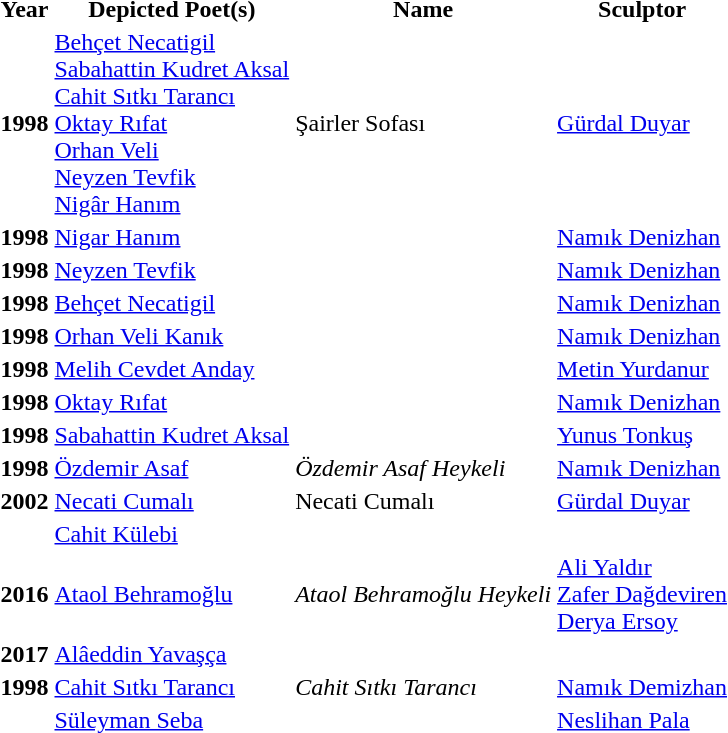<table>
<tr>
<th>Year</th>
<th>Depicted Poet(s)</th>
<th>Name</th>
<th>Sculptor</th>
</tr>
<tr>
<th>1998</th>
<td><a href='#'>Behçet Necatigil</a><br><a href='#'>Sabahattin Kudret Aksal</a><br><a href='#'>Cahit Sıtkı Tarancı</a><br><a href='#'>Oktay Rıfat</a><br><a href='#'>Orhan Veli</a><br><a href='#'>Neyzen Tevfik</a><br><a href='#'>Nigâr Hanım</a></td>
<td>Şairler Sofası</td>
<td><a href='#'>Gürdal Duyar</a></td>
</tr>
<tr>
<th>1998</th>
<td><a href='#'>Nigar Hanım</a></td>
<td></td>
<td><a href='#'>Namık Denizhan</a></td>
</tr>
<tr>
<th>1998</th>
<td><a href='#'>Neyzen Tevfik</a></td>
<td></td>
<td><a href='#'>Namık Denizhan</a></td>
</tr>
<tr>
<th>1998</th>
<td><a href='#'>Behçet Necatigil</a></td>
<td></td>
<td><a href='#'>Namık Denizhan</a></td>
</tr>
<tr>
<th>1998</th>
<td><a href='#'>Orhan Veli Kanık</a></td>
<td></td>
<td><a href='#'>Namık Denizhan</a></td>
</tr>
<tr>
<th>1998</th>
<td><a href='#'>Melih Cevdet Anday</a></td>
<td></td>
<td><a href='#'>Metin Yurdanur</a></td>
</tr>
<tr>
<th>1998</th>
<td><a href='#'>Oktay Rıfat</a></td>
<td></td>
<td><a href='#'>Namık Denizhan</a></td>
</tr>
<tr>
<th>1998</th>
<td><a href='#'>Sabahattin Kudret Aksal</a></td>
<td></td>
<td><a href='#'>Yunus Tonkuş</a></td>
</tr>
<tr>
<th>1998</th>
<td><a href='#'>Özdemir Asaf</a></td>
<td><em>Özdemir Asaf Heykeli</em></td>
<td><a href='#'>Namık Denizhan</a></td>
</tr>
<tr>
<th>2002</th>
<td><a href='#'>Necati Cumalı</a></td>
<td>Necati Cumalı</td>
<td><a href='#'>Gürdal Duyar</a></td>
</tr>
<tr>
<th></th>
<td><a href='#'>Cahit Külebi</a></td>
<td></td>
<td></td>
</tr>
<tr>
<th>2016</th>
<td><a href='#'>Ataol Behramoğlu</a></td>
<td><em>Ataol Behramoğlu Heykeli</em></td>
<td><a href='#'>Ali Yaldır</a><br><a href='#'>Zafer Dağdeviren</a><br><a href='#'>Derya Ersoy</a></td>
</tr>
<tr>
<th>2017</th>
<td><a href='#'>Alâeddin Yavaşça</a></td>
<td></td>
<td></td>
</tr>
<tr>
<th>1998</th>
<td><a href='#'>Cahit Sıtkı Tarancı</a></td>
<td><em>Cahit Sıtkı Tarancı</em></td>
<td><a href='#'>Namık Demizhan</a></td>
</tr>
<tr>
<th></th>
<td><a href='#'>Süleyman Seba</a></td>
<td></td>
<td><a href='#'>Neslihan Pala</a></td>
</tr>
</table>
